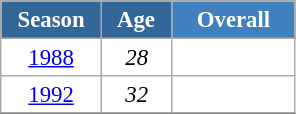<table class="wikitable" style="font-size:95%; text-align:center; border:grey solid 1px; border-collapse:collapse; background:#ffffff;">
<tr>
<th style="background-color:#369; color:white; width:60px;"> Season </th>
<th style="background-color:#369; color:white; width:40px;"> Age </th>
<th style="background-color:#4180be; color:white; width:75px;">Overall</th>
</tr>
<tr>
<td><a href='#'>1988</a></td>
<td><em>28</em></td>
<td></td>
</tr>
<tr>
<td><a href='#'>1992</a></td>
<td><em>32</em></td>
<td></td>
</tr>
<tr>
</tr>
</table>
